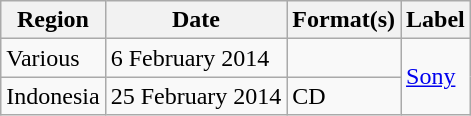<table class="wikitable">
<tr>
<th>Region</th>
<th>Date</th>
<th>Format(s)</th>
<th>Label</th>
</tr>
<tr>
<td>Various</td>
<td>6 February 2014</td>
<td></td>
<td rowspan="2"><a href='#'>Sony</a></td>
</tr>
<tr>
<td>Indonesia</td>
<td>25 February 2014</td>
<td>CD</td>
</tr>
</table>
